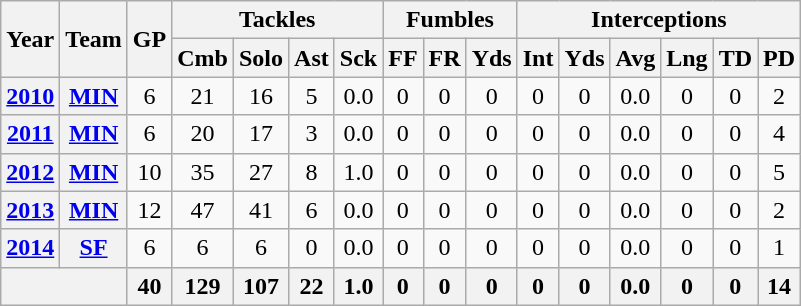<table class="wikitable" style="text-align:center;">
<tr>
<th rowspan="2">Year</th>
<th rowspan="2">Team</th>
<th rowspan="2">GP</th>
<th colspan="4">Tackles</th>
<th colspan="3">Fumbles</th>
<th colspan="6">Interceptions</th>
</tr>
<tr>
<th>Cmb</th>
<th>Solo</th>
<th>Ast</th>
<th>Sck</th>
<th>FF</th>
<th>FR</th>
<th>Yds</th>
<th>Int</th>
<th>Yds</th>
<th>Avg</th>
<th>Lng</th>
<th>TD</th>
<th>PD</th>
</tr>
<tr>
<th><a href='#'>2010</a></th>
<th><a href='#'>MIN</a></th>
<td>6</td>
<td>21</td>
<td>16</td>
<td>5</td>
<td>0.0</td>
<td>0</td>
<td>0</td>
<td>0</td>
<td>0</td>
<td>0</td>
<td>0.0</td>
<td>0</td>
<td>0</td>
<td>2</td>
</tr>
<tr>
<th><a href='#'>2011</a></th>
<th><a href='#'>MIN</a></th>
<td>6</td>
<td>20</td>
<td>17</td>
<td>3</td>
<td>0.0</td>
<td>0</td>
<td>0</td>
<td>0</td>
<td>0</td>
<td>0</td>
<td>0.0</td>
<td>0</td>
<td>0</td>
<td>4</td>
</tr>
<tr>
<th><a href='#'>2012</a></th>
<th><a href='#'>MIN</a></th>
<td>10</td>
<td>35</td>
<td>27</td>
<td>8</td>
<td>1.0</td>
<td>0</td>
<td>0</td>
<td>0</td>
<td>0</td>
<td>0</td>
<td>0.0</td>
<td>0</td>
<td>0</td>
<td>5</td>
</tr>
<tr>
<th><a href='#'>2013</a></th>
<th><a href='#'>MIN</a></th>
<td>12</td>
<td>47</td>
<td>41</td>
<td>6</td>
<td>0.0</td>
<td>0</td>
<td>0</td>
<td>0</td>
<td>0</td>
<td>0</td>
<td>0.0</td>
<td>0</td>
<td>0</td>
<td>2</td>
</tr>
<tr>
<th><a href='#'>2014</a></th>
<th><a href='#'>SF</a></th>
<td>6</td>
<td>6</td>
<td>6</td>
<td>0</td>
<td>0.0</td>
<td>0</td>
<td>0</td>
<td>0</td>
<td>0</td>
<td>0</td>
<td>0.0</td>
<td>0</td>
<td>0</td>
<td>1</td>
</tr>
<tr>
<th colspan="2"></th>
<th>40</th>
<th>129</th>
<th>107</th>
<th>22</th>
<th>1.0</th>
<th>0</th>
<th>0</th>
<th>0</th>
<th>0</th>
<th>0</th>
<th>0.0</th>
<th>0</th>
<th>0</th>
<th>14</th>
</tr>
</table>
